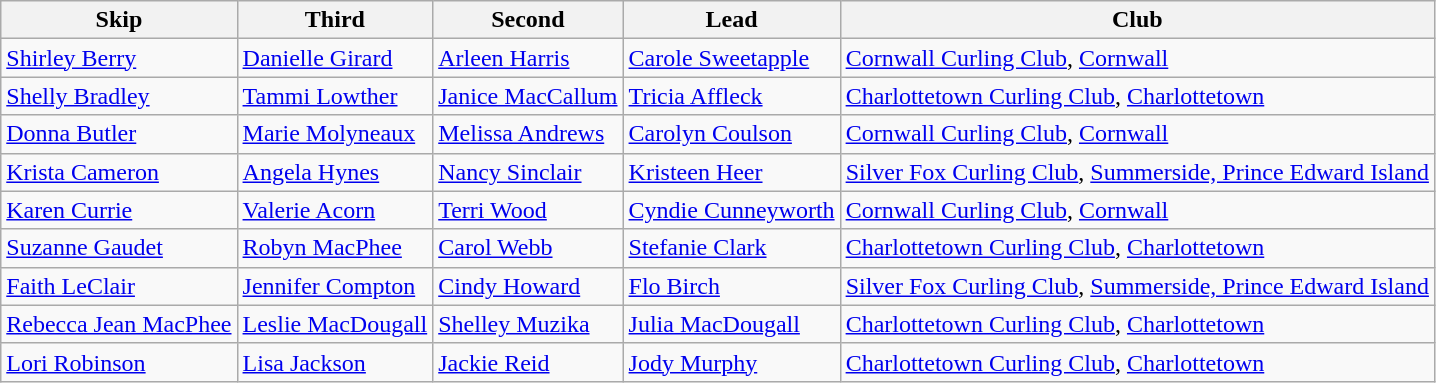<table class="wikitable">
<tr>
<th>Skip</th>
<th>Third</th>
<th>Second</th>
<th>Lead</th>
<th>Club</th>
</tr>
<tr>
<td><a href='#'>Shirley Berry</a></td>
<td><a href='#'>Danielle Girard</a></td>
<td><a href='#'>Arleen Harris</a></td>
<td><a href='#'>Carole Sweetapple</a></td>
<td><a href='#'>Cornwall Curling Club</a>, <a href='#'>Cornwall</a></td>
</tr>
<tr>
<td><a href='#'>Shelly Bradley</a></td>
<td><a href='#'>Tammi Lowther</a></td>
<td><a href='#'>Janice MacCallum</a></td>
<td><a href='#'>Tricia Affleck</a></td>
<td><a href='#'>Charlottetown Curling Club</a>, <a href='#'>Charlottetown</a></td>
</tr>
<tr>
<td><a href='#'>Donna Butler</a></td>
<td><a href='#'>Marie Molyneaux</a></td>
<td><a href='#'>Melissa Andrews</a></td>
<td><a href='#'>Carolyn Coulson</a></td>
<td><a href='#'>Cornwall Curling Club</a>, <a href='#'>Cornwall</a></td>
</tr>
<tr>
<td><a href='#'>Krista Cameron</a></td>
<td><a href='#'>Angela Hynes</a></td>
<td><a href='#'>Nancy Sinclair</a></td>
<td><a href='#'>Kristeen Heer</a></td>
<td><a href='#'>Silver Fox Curling Club</a>, <a href='#'>Summerside, Prince Edward Island</a></td>
</tr>
<tr>
<td><a href='#'>Karen Currie</a></td>
<td><a href='#'>Valerie Acorn</a></td>
<td><a href='#'>Terri Wood</a></td>
<td><a href='#'>Cyndie Cunneyworth</a></td>
<td><a href='#'>Cornwall Curling Club</a>, <a href='#'>Cornwall</a></td>
</tr>
<tr>
<td><a href='#'>Suzanne Gaudet</a></td>
<td><a href='#'>Robyn MacPhee</a></td>
<td><a href='#'>Carol Webb</a></td>
<td><a href='#'>Stefanie Clark</a></td>
<td><a href='#'>Charlottetown Curling Club</a>, <a href='#'>Charlottetown</a></td>
</tr>
<tr>
<td><a href='#'>Faith LeClair</a></td>
<td><a href='#'>Jennifer Compton</a></td>
<td><a href='#'>Cindy Howard</a></td>
<td><a href='#'>Flo Birch</a></td>
<td><a href='#'>Silver Fox Curling Club</a>, <a href='#'>Summerside, Prince Edward Island</a></td>
</tr>
<tr>
<td><a href='#'>Rebecca Jean MacPhee</a></td>
<td><a href='#'>Leslie MacDougall</a></td>
<td><a href='#'>Shelley Muzika</a></td>
<td><a href='#'>Julia MacDougall</a></td>
<td><a href='#'>Charlottetown Curling Club</a>, <a href='#'>Charlottetown</a></td>
</tr>
<tr>
<td><a href='#'>Lori Robinson</a></td>
<td><a href='#'>Lisa Jackson</a></td>
<td><a href='#'>Jackie Reid</a></td>
<td><a href='#'>Jody Murphy</a></td>
<td><a href='#'>Charlottetown Curling Club</a>, <a href='#'>Charlottetown</a></td>
</tr>
</table>
